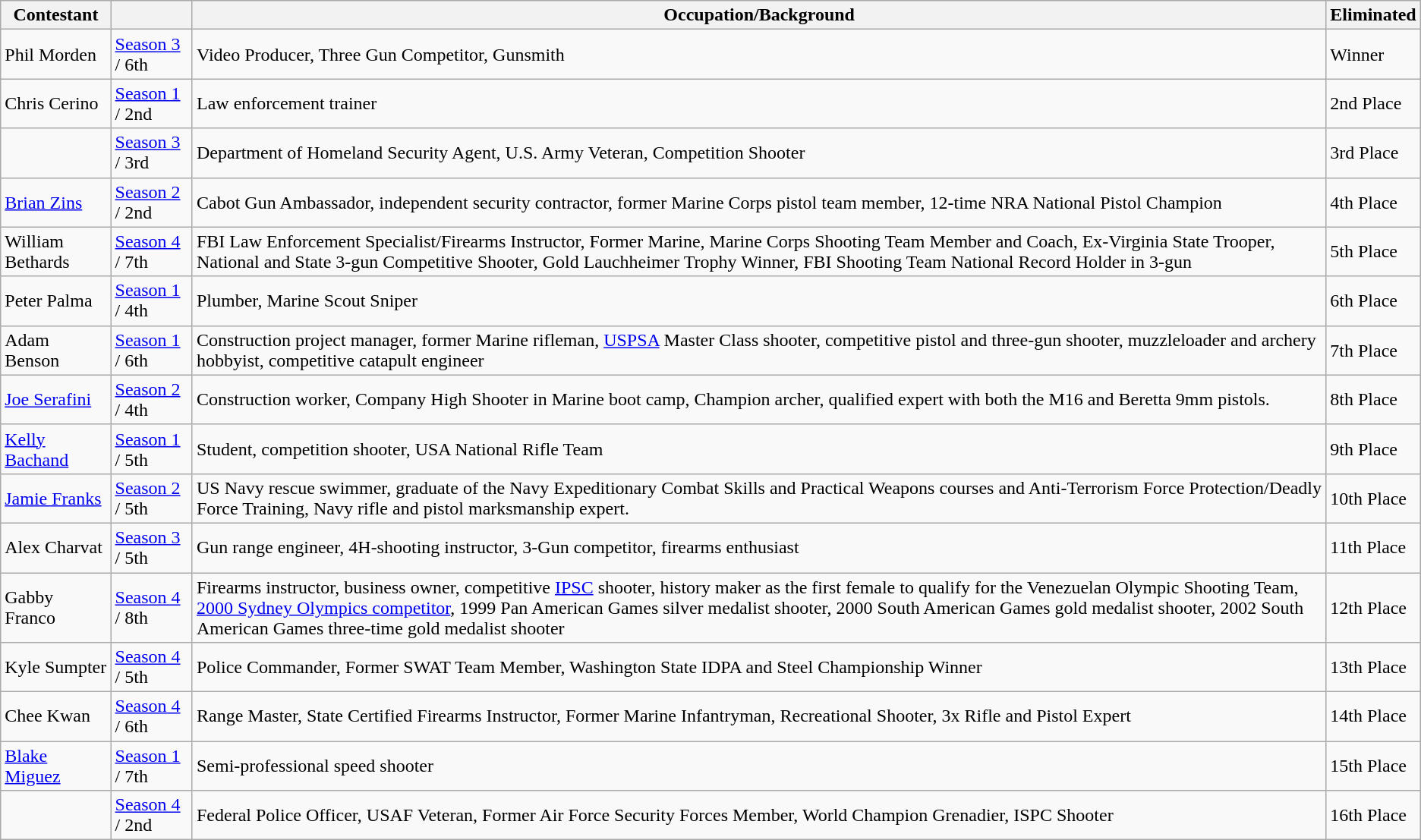<table class="wikitable sortable">
<tr>
<th>Contestant</th>
<th></th>
<th>Occupation/Background</th>
<th>Eliminated</th>
</tr>
<tr>
<td>Phil Morden</td>
<td><a href='#'>Season 3</a> / 6th</td>
<td>Video Producer, Three Gun Competitor, Gunsmith</td>
<td>Winner</td>
</tr>
<tr>
<td>Chris Cerino</td>
<td><a href='#'>Season 1</a> / 2nd</td>
<td>Law enforcement trainer</td>
<td>2nd Place</td>
</tr>
<tr>
<td></td>
<td><a href='#'>Season 3</a> / 3rd</td>
<td>Department of Homeland Security Agent, U.S. Army Veteran, Competition Shooter</td>
<td>3rd Place</td>
</tr>
<tr>
<td><a href='#'>Brian Zins</a></td>
<td><a href='#'>Season 2</a> / 2nd</td>
<td>Cabot Gun Ambassador, independent security contractor, former Marine Corps pistol team member, 12-time NRA National Pistol Champion</td>
<td>4th Place</td>
</tr>
<tr>
<td>William Bethards</td>
<td><a href='#'>Season 4</a> / 7th</td>
<td>FBI Law Enforcement Specialist/Firearms Instructor, Former Marine, Marine Corps Shooting Team Member and Coach, Ex-Virginia State Trooper, National and State 3-gun Competitive Shooter, Gold Lauchheimer Trophy Winner, FBI Shooting Team National Record Holder in 3-gun</td>
<td>5th Place</td>
</tr>
<tr>
<td>Peter Palma</td>
<td><a href='#'>Season 1</a> / 4th</td>
<td>Plumber, Marine Scout Sniper</td>
<td>6th Place</td>
</tr>
<tr>
<td>Adam Benson</td>
<td><a href='#'>Season 1</a> / 6th</td>
<td>Construction project manager, former Marine rifleman, <a href='#'>USPSA</a> Master Class shooter, competitive pistol and three-gun shooter, muzzleloader and archery hobbyist, competitive catapult engineer</td>
<td>7th Place</td>
</tr>
<tr>
<td><a href='#'>Joe Serafini</a></td>
<td><a href='#'>Season 2</a> / 4th</td>
<td>Construction worker, Company High Shooter in Marine boot camp, Champion archer, qualified expert with both the M16 and Beretta 9mm pistols.</td>
<td>8th Place</td>
</tr>
<tr>
<td><a href='#'>Kelly Bachand</a></td>
<td><a href='#'>Season 1</a> / 5th</td>
<td>Student, competition shooter, USA National Rifle Team</td>
<td>9th Place</td>
</tr>
<tr>
<td><a href='#'>Jamie Franks</a></td>
<td><a href='#'>Season 2</a> / 5th</td>
<td>US Navy rescue swimmer, graduate of the Navy Expeditionary Combat Skills and Practical Weapons courses and Anti-Terrorism Force Protection/Deadly Force Training, Navy rifle and pistol marksmanship expert.</td>
<td>10th Place</td>
</tr>
<tr>
<td>Alex Charvat</td>
<td><a href='#'>Season 3</a> / 5th</td>
<td>Gun range engineer, 4H-shooting instructor, 3-Gun competitor, firearms enthusiast</td>
<td>11th Place</td>
</tr>
<tr>
<td>Gabby Franco</td>
<td><a href='#'>Season 4</a> / 8th</td>
<td>Firearms instructor, business owner, competitive <a href='#'>IPSC</a> shooter, history maker as the first female to qualify for the Venezuelan Olympic Shooting Team, <a href='#'>2000 Sydney Olympics competitor</a>, 1999 Pan American Games silver medalist shooter, 2000 South American Games gold medalist shooter, 2002 South American Games three-time gold medalist shooter</td>
<td>12th Place</td>
</tr>
<tr>
<td>Kyle Sumpter</td>
<td><a href='#'>Season 4</a> / 5th</td>
<td>Police Commander, Former SWAT Team Member, Washington State IDPA and Steel Championship Winner</td>
<td>13th Place</td>
</tr>
<tr>
<td>Chee Kwan</td>
<td><a href='#'>Season 4</a> / 6th</td>
<td>Range Master, State Certified Firearms Instructor, Former Marine Infantryman, Recreational Shooter, 3x Rifle and Pistol Expert</td>
<td>14th Place</td>
</tr>
<tr>
<td><a href='#'>Blake Miguez</a></td>
<td><a href='#'>Season 1</a> / 7th</td>
<td>Semi-professional speed shooter</td>
<td>15th Place</td>
</tr>
<tr>
<td></td>
<td><a href='#'>Season 4</a> / 2nd</td>
<td>Federal Police Officer, USAF Veteran, Former Air Force Security Forces Member, World Champion Grenadier, ISPC Shooter</td>
<td>16th Place</td>
</tr>
</table>
